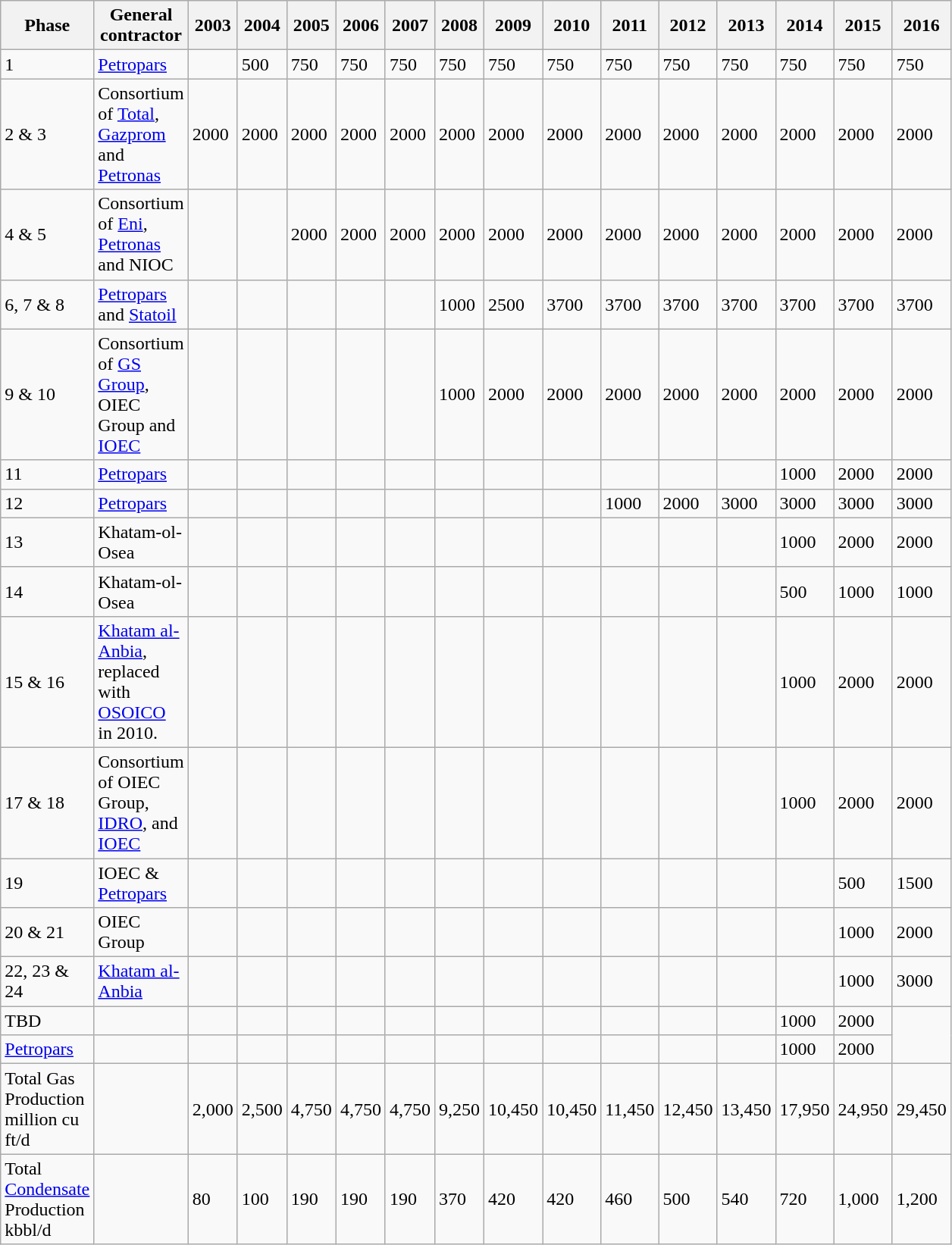<table class="wikitable"  style="width:40%; text-align:left;">
<tr>
<th>Phase</th>
<th>General contractor</th>
<th>2003</th>
<th>2004</th>
<th>2005</th>
<th>2006</th>
<th>2007</th>
<th>2008</th>
<th>2009</th>
<th>2010</th>
<th>2011</th>
<th>2012</th>
<th>2013</th>
<th>2014</th>
<th>2015</th>
<th>2016</th>
</tr>
<tr>
<td>1</td>
<td><a href='#'>Petropars</a></td>
<td></td>
<td>500</td>
<td>750</td>
<td>750</td>
<td>750</td>
<td>750</td>
<td>750</td>
<td>750</td>
<td>750</td>
<td>750</td>
<td>750</td>
<td>750</td>
<td>750</td>
<td>750</td>
</tr>
<tr>
<td>2 & 3</td>
<td>Consortium of <a href='#'>Total</a>, <a href='#'>Gazprom</a> and <a href='#'>Petronas</a></td>
<td>2000</td>
<td>2000</td>
<td>2000</td>
<td>2000</td>
<td>2000</td>
<td>2000</td>
<td>2000</td>
<td>2000</td>
<td>2000</td>
<td>2000</td>
<td>2000</td>
<td>2000</td>
<td>2000</td>
<td>2000</td>
</tr>
<tr>
<td>4 & 5</td>
<td>Consortium of <a href='#'>Eni</a>, <a href='#'>Petronas</a> and NIOC</td>
<td></td>
<td></td>
<td>2000</td>
<td>2000</td>
<td>2000</td>
<td>2000</td>
<td>2000</td>
<td>2000</td>
<td>2000</td>
<td>2000</td>
<td>2000</td>
<td>2000</td>
<td>2000</td>
<td>2000</td>
</tr>
<tr>
<td>6, 7 & 8</td>
<td><a href='#'>Petropars</a> and <a href='#'>Statoil</a></td>
<td></td>
<td></td>
<td></td>
<td></td>
<td></td>
<td>1000</td>
<td>2500</td>
<td>3700</td>
<td>3700</td>
<td>3700</td>
<td>3700</td>
<td>3700</td>
<td>3700</td>
<td>3700</td>
</tr>
<tr>
<td>9 & 10</td>
<td>Consortium of <a href='#'>GS Group</a>, OIEC Group and <a href='#'>IOEC</a></td>
<td></td>
<td></td>
<td></td>
<td></td>
<td></td>
<td>1000</td>
<td>2000</td>
<td>2000</td>
<td>2000</td>
<td>2000</td>
<td>2000</td>
<td>2000</td>
<td>2000</td>
<td>2000</td>
</tr>
<tr>
<td>11</td>
<td><a href='#'>Petropars</a></td>
<td></td>
<td></td>
<td></td>
<td></td>
<td></td>
<td></td>
<td></td>
<td></td>
<td></td>
<td></td>
<td></td>
<td>1000</td>
<td>2000</td>
<td>2000</td>
</tr>
<tr>
<td>12</td>
<td><a href='#'>Petropars</a></td>
<td></td>
<td></td>
<td></td>
<td></td>
<td></td>
<td></td>
<td></td>
<td></td>
<td>1000</td>
<td>2000</td>
<td>3000</td>
<td>3000</td>
<td>3000</td>
<td>3000</td>
</tr>
<tr>
<td>13</td>
<td>Khatam-ol-Osea</td>
<td></td>
<td></td>
<td></td>
<td></td>
<td></td>
<td></td>
<td></td>
<td></td>
<td></td>
<td></td>
<td></td>
<td>1000</td>
<td>2000</td>
<td>2000</td>
</tr>
<tr>
<td>14</td>
<td>Khatam-ol-Osea</td>
<td></td>
<td></td>
<td></td>
<td></td>
<td></td>
<td></td>
<td></td>
<td></td>
<td></td>
<td></td>
<td></td>
<td>500</td>
<td>1000</td>
<td>1000</td>
</tr>
<tr>
<td>15 & 16</td>
<td><a href='#'>Khatam al-Anbia</a>, replaced with <a href='#'>OSOICO</a> in 2010.</td>
<td></td>
<td></td>
<td></td>
<td></td>
<td></td>
<td></td>
<td></td>
<td></td>
<td></td>
<td></td>
<td></td>
<td>1000</td>
<td>2000</td>
<td>2000</td>
</tr>
<tr>
<td>17 & 18</td>
<td>Consortium of OIEC Group, <a href='#'>IDRO</a>, and <a href='#'>IOEC</a></td>
<td></td>
<td></td>
<td></td>
<td></td>
<td></td>
<td></td>
<td></td>
<td></td>
<td></td>
<td></td>
<td></td>
<td>1000</td>
<td>2000</td>
<td>2000</td>
</tr>
<tr>
<td>19</td>
<td>IOEC & <a href='#'>Petropars</a></td>
<td></td>
<td></td>
<td></td>
<td></td>
<td></td>
<td></td>
<td></td>
<td></td>
<td></td>
<td></td>
<td></td>
<td></td>
<td>500</td>
<td>1500</td>
</tr>
<tr>
<td>20 & 21</td>
<td>OIEC Group</td>
<td></td>
<td></td>
<td></td>
<td></td>
<td></td>
<td></td>
<td></td>
<td></td>
<td></td>
<td></td>
<td></td>
<td></td>
<td>1000</td>
<td>2000</td>
</tr>
<tr>
<td>22, 23 & 24</td>
<td><a href='#'>Khatam al-Anbia</a></td>
<td></td>
<td></td>
<td></td>
<td></td>
<td></td>
<td></td>
<td></td>
<td></td>
<td></td>
<td></td>
<td></td>
<td></td>
<td>1000</td>
<td>3000</td>
</tr>
<tr>
<td>TBD</td>
<td></td>
<td></td>
<td></td>
<td></td>
<td></td>
<td></td>
<td></td>
<td></td>
<td></td>
<td></td>
<td></td>
<td></td>
<td>1000</td>
<td>2000</td>
</tr>
<tr>
<td><a href='#'>Petropars</a></td>
<td></td>
<td></td>
<td></td>
<td></td>
<td></td>
<td></td>
<td></td>
<td></td>
<td></td>
<td></td>
<td></td>
<td></td>
<td>1000</td>
<td>2000</td>
</tr>
<tr>
<td>Total Gas Production million cu ft/d</td>
<td></td>
<td>2,000</td>
<td>2,500</td>
<td>4,750</td>
<td>4,750</td>
<td>4,750</td>
<td>9,250</td>
<td>10,450</td>
<td>10,450</td>
<td>11,450</td>
<td>12,450</td>
<td>13,450</td>
<td>17,950</td>
<td>24,950</td>
<td>29,450</td>
</tr>
<tr>
<td>Total <a href='#'>Condensate</a> Production kbbl/d</td>
<td></td>
<td>80</td>
<td>100</td>
<td>190</td>
<td>190</td>
<td>190</td>
<td>370</td>
<td>420</td>
<td>420</td>
<td>460</td>
<td>500</td>
<td>540</td>
<td>720</td>
<td>1,000</td>
<td>1,200</td>
</tr>
</table>
